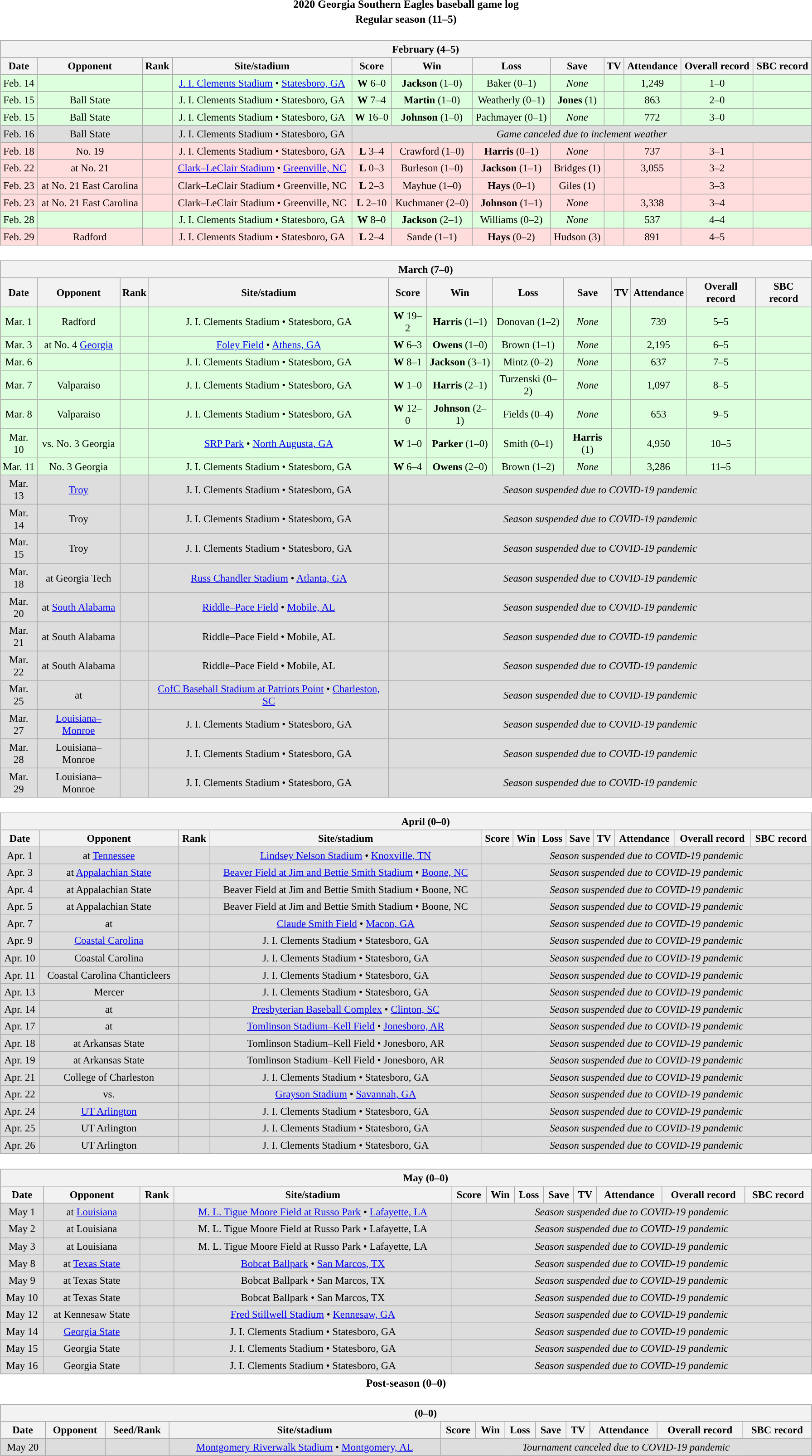<table class="toccolours" width=95% style="clear:both; margin:1.5em auto; text-align:center;">
<tr>
<th colspan=2>2020 Georgia Southern Eagles baseball game log</th>
</tr>
<tr>
<th colspan=2>Regular season (11–5)</th>
</tr>
<tr valign="top">
<td><br><table class="wikitable collapsible" style="margin:auto; width:100%; text-align:center; font-size:95%">
<tr>
<th colspan=12 style="padding-left:4em;">February (4–5)</th>
</tr>
<tr>
<th>Date</th>
<th>Opponent</th>
<th>Rank</th>
<th>Site/stadium</th>
<th>Score</th>
<th>Win</th>
<th>Loss</th>
<th>Save</th>
<th>TV</th>
<th>Attendance</th>
<th>Overall record</th>
<th>SBC record</th>
</tr>
<tr align="center" bgcolor=#ddffdd>
<td>Feb. 14</td>
<td></td>
<td></td>
<td><a href='#'>J. I. Clements Stadium</a> • <a href='#'>Statesboro, GA</a></td>
<td><strong>W</strong> 6–0</td>
<td><strong>Jackson</strong> (1–0)</td>
<td>Baker (0–1)</td>
<td><em>None</em></td>
<td></td>
<td>1,249</td>
<td>1–0</td>
<td></td>
</tr>
<tr align="center" bgcolor=#ddffdd>
<td>Feb. 15</td>
<td>Ball State</td>
<td></td>
<td>J. I. Clements Stadium • Statesboro, GA</td>
<td><strong>W</strong> 7–4</td>
<td><strong>Martin</strong> (1–0)</td>
<td>Weatherly (0–1)</td>
<td><strong>Jones</strong> (1)</td>
<td></td>
<td>863</td>
<td>2–0</td>
<td></td>
</tr>
<tr align="center" bgcolor=#ddffdd>
<td>Feb. 15</td>
<td>Ball State</td>
<td></td>
<td>J. I. Clements Stadium • Statesboro, GA</td>
<td><strong>W</strong> 16–0</td>
<td><strong>Johnson</strong> (1–0)</td>
<td>Pachmayer (0–1)</td>
<td><em>None</em></td>
<td></td>
<td>772</td>
<td>3–0</td>
<td></td>
</tr>
<tr align="center" bgcolor=#dddddd>
<td>Feb. 16</td>
<td>Ball State</td>
<td></td>
<td>J. I. Clements Stadium • Statesboro, GA</td>
<td colspan=8><em>Game canceled due to inclement weather</em></td>
</tr>
<tr align="center" bgcolor=#ffdddd>
<td>Feb. 18</td>
<td>No. 19 </td>
<td></td>
<td>J. I. Clements Stadium • Statesboro, GA</td>
<td><strong>L</strong> 3–4</td>
<td>Crawford (1–0)</td>
<td><strong>Harris</strong> (0–1)</td>
<td><em>None</em></td>
<td></td>
<td>737</td>
<td>3–1</td>
<td></td>
</tr>
<tr align="center" bgcolor=#ffdddd>
<td>Feb. 22</td>
<td>at No. 21 </td>
<td></td>
<td><a href='#'>Clark–LeClair Stadium</a> • <a href='#'>Greenville, NC</a></td>
<td><strong>L</strong> 0–3</td>
<td>Burleson (1–0)</td>
<td><strong>Jackson</strong> (1–1)</td>
<td>Bridges (1)</td>
<td></td>
<td>3,055</td>
<td>3–2</td>
<td></td>
</tr>
<tr align="center" bgcolor=#ffdddd>
<td>Feb. 23</td>
<td>at No. 21 East Carolina</td>
<td></td>
<td>Clark–LeClair Stadium • Greenville, NC</td>
<td><strong>L</strong> 2–3</td>
<td>Mayhue (1–0)</td>
<td><strong>Hays</strong> (0–1)</td>
<td>Giles (1)</td>
<td></td>
<td></td>
<td>3–3</td>
<td></td>
</tr>
<tr align="center" bgcolor=#ffdddd>
<td>Feb. 23</td>
<td>at No. 21 East Carolina</td>
<td></td>
<td>Clark–LeClair Stadium • Greenville, NC</td>
<td><strong>L</strong> 2–10</td>
<td>Kuchmaner (2–0)</td>
<td><strong>Johnson</strong> (1–1)</td>
<td><em>None</em></td>
<td></td>
<td>3,338</td>
<td>3–4</td>
<td></td>
</tr>
<tr align="center" bgcolor=#ddffdd>
<td>Feb. 28</td>
<td></td>
<td></td>
<td>J. I. Clements Stadium • Statesboro, GA</td>
<td><strong>W</strong> 8–0</td>
<td><strong>Jackson</strong> (2–1)</td>
<td>Williams (0–2)</td>
<td><em>None</em></td>
<td></td>
<td>537</td>
<td>4–4</td>
<td></td>
</tr>
<tr align="center" bgcolor=#ffdddd>
<td>Feb. 29</td>
<td>Radford</td>
<td></td>
<td>J. I. Clements Stadium • Statesboro, GA</td>
<td><strong>L</strong> 2–4</td>
<td>Sande (1–1)</td>
<td><strong>Hays</strong> (0–2)</td>
<td>Hudson (3)</td>
<td></td>
<td>891</td>
<td>4–5</td>
<td></td>
</tr>
</table>
</td>
</tr>
<tr>
<td><br><table class="wikitable collapsible " style="margin:auto; width:100%; text-align:center; font-size:95%">
<tr>
<th colspan=12 style="padding-left:4em;">March (7–0)</th>
</tr>
<tr>
<th>Date</th>
<th>Opponent</th>
<th>Rank</th>
<th>Site/stadium</th>
<th>Score</th>
<th>Win</th>
<th>Loss</th>
<th>Save</th>
<th>TV</th>
<th>Attendance</th>
<th>Overall record</th>
<th>SBC record</th>
</tr>
<tr align="center" bgcolor=#ddffdd>
<td>Mar. 1</td>
<td>Radford</td>
<td></td>
<td>J. I. Clements Stadium • Statesboro, GA</td>
<td><strong>W</strong> 19–2</td>
<td><strong>Harris</strong> (1–1)</td>
<td>Donovan (1–2)</td>
<td><em>None</em></td>
<td></td>
<td>739</td>
<td>5–5</td>
<td></td>
</tr>
<tr align="center" bgcolor=#ddffdd>
<td>Mar. 3</td>
<td>at No. 4 <a href='#'>Georgia</a></td>
<td></td>
<td><a href='#'>Foley Field</a> • <a href='#'>Athens, GA</a></td>
<td><strong>W</strong> 6–3</td>
<td><strong>Owens</strong> (1–0)</td>
<td>Brown (1–1)</td>
<td><em>None</em></td>
<td></td>
<td>2,195</td>
<td>6–5</td>
<td></td>
</tr>
<tr align="center" bgcolor=#ddffdd>
<td>Mar. 6</td>
<td></td>
<td></td>
<td>J. I. Clements Stadium • Statesboro, GA</td>
<td><strong>W</strong> 8–1</td>
<td><strong>Jackson</strong> (3–1)</td>
<td>Mintz (0–2)</td>
<td><em>None</em></td>
<td></td>
<td>637</td>
<td>7–5</td>
<td></td>
</tr>
<tr align="center" bgcolor=#ddffdd>
<td>Mar. 7</td>
<td>Valparaiso</td>
<td></td>
<td>J. I. Clements Stadium • Statesboro, GA</td>
<td><strong>W</strong> 1–0</td>
<td><strong>Harris</strong> (2–1)</td>
<td>Turzenski (0–2)</td>
<td><em>None</em></td>
<td></td>
<td>1,097</td>
<td>8–5</td>
<td></td>
</tr>
<tr align="center" bgcolor=#ddffdd>
<td>Mar. 8</td>
<td>Valparaiso</td>
<td></td>
<td>J. I. Clements Stadium • Statesboro, GA</td>
<td><strong>W</strong> 12–0</td>
<td><strong>Johnson</strong> (2–1)</td>
<td>Fields (0–4)</td>
<td><em>None</em></td>
<td></td>
<td>653</td>
<td>9–5</td>
<td></td>
</tr>
<tr align="center" bgcolor=#ddffdd>
<td>Mar. 10</td>
<td>vs. No. 3 Georgia</td>
<td></td>
<td><a href='#'>SRP Park</a> • <a href='#'>North Augusta, GA</a></td>
<td><strong>W</strong> 1–0</td>
<td><strong>Parker</strong> (1–0)</td>
<td>Smith (0–1)</td>
<td><strong>Harris</strong> (1)</td>
<td></td>
<td>4,950</td>
<td>10–5</td>
<td></td>
</tr>
<tr align="center" bgcolor=#ddffdd>
<td>Mar. 11</td>
<td>No. 3 Georgia</td>
<td></td>
<td>J. I. Clements Stadium • Statesboro, GA</td>
<td><strong>W</strong> 6–4</td>
<td><strong>Owens</strong> (2–0)</td>
<td>Brown (1–2)</td>
<td><em>None</em></td>
<td></td>
<td>3,286</td>
<td>11–5</td>
<td></td>
</tr>
<tr align="center" bgcolor=#dddddd>
<td>Mar. 13</td>
<td><a href='#'>Troy</a></td>
<td></td>
<td>J. I. Clements Stadium • Statesboro, GA</td>
<td colspan=8><em>Season suspended due to COVID-19 pandemic</em></td>
</tr>
<tr align="center" bgcolor=#dddddd>
<td>Mar. 14</td>
<td>Troy</td>
<td></td>
<td>J. I. Clements Stadium • Statesboro, GA</td>
<td colspan=8><em>Season suspended due to COVID-19 pandemic</em></td>
</tr>
<tr align="center" bgcolor=#dddddd>
<td>Mar. 15</td>
<td>Troy</td>
<td></td>
<td>J. I. Clements Stadium • Statesboro, GA</td>
<td colspan=8><em>Season suspended due to COVID-19 pandemic</em></td>
</tr>
<tr align="center" bgcolor=#dddddd>
<td>Mar. 18</td>
<td>at Georgia Tech</td>
<td></td>
<td><a href='#'>Russ Chandler Stadium</a> • <a href='#'>Atlanta, GA</a></td>
<td colspan=8><em>Season suspended due to COVID-19 pandemic</em></td>
</tr>
<tr align="center" bgcolor=#dddddd>
<td>Mar. 20</td>
<td>at <a href='#'>South Alabama</a></td>
<td></td>
<td><a href='#'>Riddle–Pace Field</a> • <a href='#'>Mobile, AL</a></td>
<td colspan=8><em>Season suspended due to COVID-19 pandemic</em></td>
</tr>
<tr align="center" bgcolor=#dddddd>
<td>Mar. 21</td>
<td>at South Alabama</td>
<td></td>
<td>Riddle–Pace Field • Mobile, AL</td>
<td colspan=8><em>Season suspended due to COVID-19 pandemic</em></td>
</tr>
<tr align="center" bgcolor=#dddddd>
<td>Mar. 22</td>
<td>at South Alabama</td>
<td></td>
<td>Riddle–Pace Field • Mobile, AL</td>
<td colspan=8><em>Season suspended due to COVID-19 pandemic</em></td>
</tr>
<tr align="center" bgcolor=#dddddd>
<td>Mar. 25</td>
<td>at </td>
<td></td>
<td><a href='#'>CofC Baseball Stadium at Patriots Point</a> • <a href='#'>Charleston, SC</a></td>
<td colspan=8><em>Season suspended due to COVID-19 pandemic</em></td>
</tr>
<tr align="center" bgcolor=#dddddd>
<td>Mar. 27</td>
<td><a href='#'>Louisiana–Monroe</a></td>
<td></td>
<td>J. I. Clements Stadium • Statesboro, GA</td>
<td colspan=8><em>Season suspended due to COVID-19 pandemic</em></td>
</tr>
<tr align="center" bgcolor=#dddddd>
<td>Mar. 28</td>
<td>Louisiana–Monroe</td>
<td></td>
<td>J. I. Clements Stadium • Statesboro, GA</td>
<td colspan=8><em>Season suspended due to COVID-19 pandemic</em></td>
</tr>
<tr align="center" bgcolor=#dddddd>
<td>Mar. 29</td>
<td>Louisiana–Monroe</td>
<td></td>
<td>J. I. Clements Stadium • Statesboro, GA</td>
<td colspan=8><em>Season suspended due to COVID-19 pandemic</em></td>
</tr>
</table>
</td>
</tr>
<tr>
<td><br><table class="wikitable collapsible" style="margin:auto; width:100%; text-align:center; font-size:95%">
<tr>
<th colspan=12 style="padding-left:4em;">April (0–0)</th>
</tr>
<tr>
<th>Date</th>
<th>Opponent</th>
<th>Rank</th>
<th>Site/stadium</th>
<th>Score</th>
<th>Win</th>
<th>Loss</th>
<th>Save</th>
<th>TV</th>
<th>Attendance</th>
<th>Overall record</th>
<th>SBC record</th>
</tr>
<tr align="center" bgcolor=#dddddd>
<td>Apr. 1</td>
<td>at <a href='#'>Tennessee</a></td>
<td></td>
<td><a href='#'>Lindsey Nelson Stadium</a> • <a href='#'>Knoxville, TN</a></td>
<td colspan=8><em>Season suspended due to COVID-19 pandemic</em></td>
</tr>
<tr align="center" bgcolor=#dddddd>
<td>Apr. 3</td>
<td>at <a href='#'>Appalachian State</a></td>
<td></td>
<td><a href='#'>Beaver Field at Jim and Bettie Smith Stadium</a> • <a href='#'>Boone, NC</a></td>
<td colspan=8><em>Season suspended due to COVID-19 pandemic</em></td>
</tr>
<tr align="center" bgcolor=#dddddd>
<td>Apr. 4</td>
<td>at Appalachian State</td>
<td></td>
<td>Beaver Field at Jim and Bettie Smith Stadium • Boone, NC</td>
<td colspan=8><em>Season suspended due to COVID-19 pandemic</em></td>
</tr>
<tr align="center" bgcolor=#dddddd>
<td>Apr. 5</td>
<td>at Appalachian State</td>
<td></td>
<td>Beaver Field at Jim and Bettie Smith Stadium • Boone, NC</td>
<td colspan=8><em>Season suspended due to COVID-19 pandemic</em></td>
</tr>
<tr align="center" bgcolor=#dddddd>
<td>Apr. 7</td>
<td>at </td>
<td></td>
<td><a href='#'>Claude Smith Field</a> • <a href='#'>Macon, GA</a></td>
<td colspan=8><em>Season suspended due to COVID-19 pandemic</em></td>
</tr>
<tr align="center" bgcolor=#dddddd>
<td>Apr. 9</td>
<td><a href='#'>Coastal Carolina</a></td>
<td></td>
<td>J. I. Clements Stadium • Statesboro, GA</td>
<td colspan=8><em>Season suspended due to COVID-19 pandemic</em></td>
</tr>
<tr align="center" bgcolor=#dddddd>
<td>Apr. 10</td>
<td>Coastal Carolina</td>
<td></td>
<td>J. I. Clements Stadium • Statesboro, GA</td>
<td colspan=8><em>Season suspended due to COVID-19 pandemic</em></td>
</tr>
<tr align="center" bgcolor=#dddddd>
<td>Apr. 11</td>
<td>Coastal Carolina Chanticleers</td>
<td></td>
<td>J. I. Clements Stadium • Statesboro, GA</td>
<td colspan=8><em>Season suspended due to COVID-19 pandemic</em></td>
</tr>
<tr align="center" bgcolor=#dddddd>
<td>Apr. 13</td>
<td>Mercer</td>
<td></td>
<td>J. I. Clements Stadium • Statesboro, GA</td>
<td colspan=8><em>Season suspended due to COVID-19 pandemic</em></td>
</tr>
<tr align="center" bgcolor=#dddddd>
<td>Apr. 14</td>
<td>at </td>
<td></td>
<td><a href='#'>Presbyterian Baseball Complex</a> • <a href='#'>Clinton, SC</a></td>
<td colspan=8><em>Season suspended due to COVID-19 pandemic</em></td>
</tr>
<tr align="center" bgcolor=#dddddd>
<td>Apr. 17</td>
<td>at </td>
<td></td>
<td><a href='#'>Tomlinson Stadium–Kell Field</a> • <a href='#'>Jonesboro, AR</a></td>
<td colspan=8><em>Season suspended due to COVID-19 pandemic</em></td>
</tr>
<tr align="center" bgcolor=#dddddd>
<td>Apr. 18</td>
<td>at Arkansas State</td>
<td></td>
<td>Tomlinson Stadium–Kell Field • Jonesboro, AR</td>
<td colspan=8><em>Season suspended due to COVID-19 pandemic</em></td>
</tr>
<tr align="center" bgcolor=#dddddd>
<td>Apr. 19</td>
<td>at Arkansas State</td>
<td></td>
<td>Tomlinson Stadium–Kell Field • Jonesboro, AR</td>
<td colspan=8><em>Season suspended due to COVID-19 pandemic</em></td>
</tr>
<tr align="center" bgcolor=#dddddd>
<td>Apr. 21</td>
<td>College of Charleston</td>
<td></td>
<td>J. I. Clements Stadium • Statesboro, GA</td>
<td colspan=8><em>Season suspended due to COVID-19 pandemic</em></td>
</tr>
<tr align="center" bgcolor=#dddddd>
<td>Apr. 22</td>
<td>vs. </td>
<td></td>
<td><a href='#'>Grayson Stadium</a> • <a href='#'>Savannah, GA</a></td>
<td colspan=8><em>Season suspended due to COVID-19 pandemic</em></td>
</tr>
<tr align="center" bgcolor=#dddddd>
<td>Apr. 24</td>
<td><a href='#'>UT Arlington</a></td>
<td></td>
<td>J. I. Clements Stadium • Statesboro, GA</td>
<td colspan=8><em>Season suspended due to COVID-19 pandemic</em></td>
</tr>
<tr align="center" bgcolor=#dddddd>
<td>Apr. 25</td>
<td>UT Arlington</td>
<td></td>
<td>J. I. Clements Stadium • Statesboro, GA</td>
<td colspan=8><em>Season suspended due to COVID-19 pandemic</em></td>
</tr>
<tr align="center" bgcolor=#dddddd>
<td>Apr. 26</td>
<td>UT Arlington</td>
<td></td>
<td>J. I. Clements Stadium • Statesboro, GA</td>
<td colspan=8><em>Season suspended due to COVID-19 pandemic</em></td>
</tr>
</table>
</td>
</tr>
<tr>
<td><br><table class="wikitable collapsible" style="margin:auto; width:100%; text-align:center; font-size:95%">
<tr>
<th colspan=13 style="padding-left:4em;">May (0–0)</th>
</tr>
<tr>
<th>Date</th>
<th>Opponent</th>
<th>Rank</th>
<th>Site/stadium</th>
<th>Score</th>
<th>Win</th>
<th>Loss</th>
<th>Save</th>
<th>TV</th>
<th>Attendance</th>
<th>Overall record</th>
<th>SBC record</th>
</tr>
<tr align="center" bgcolor=#dddddd>
<td>May 1</td>
<td>at <a href='#'>Louisiana</a></td>
<td></td>
<td><a href='#'>M. L. Tigue Moore Field at Russo Park</a> • <a href='#'>Lafayette, LA</a></td>
<td colspan=8><em>Season suspended due to COVID-19 pandemic</em></td>
</tr>
<tr align="center" bgcolor=#dddddd>
<td>May 2</td>
<td>at Louisiana</td>
<td></td>
<td>M. L. Tigue Moore Field at Russo Park • Lafayette, LA</td>
<td colspan=8><em>Season suspended due to COVID-19 pandemic</em></td>
</tr>
<tr align="center" bgcolor=#dddddd>
<td>May 3</td>
<td>at Louisiana</td>
<td></td>
<td>M. L. Tigue Moore Field at Russo Park • Lafayette, LA</td>
<td colspan=8><em>Season suspended due to COVID-19 pandemic</em></td>
</tr>
<tr align="center" bgcolor=#dddddd>
<td>May 8</td>
<td>at <a href='#'>Texas State</a></td>
<td></td>
<td><a href='#'>Bobcat Ballpark</a> • <a href='#'>San Marcos, TX</a></td>
<td colspan=8><em>Season suspended due to COVID-19 pandemic</em></td>
</tr>
<tr align="center" bgcolor=#dddddd>
<td>May 9</td>
<td>at Texas State</td>
<td></td>
<td>Bobcat Ballpark • San Marcos, TX</td>
<td colspan=8><em>Season suspended due to COVID-19 pandemic</em></td>
</tr>
<tr align="center" bgcolor=#dddddd>
<td>May 10</td>
<td>at Texas State</td>
<td></td>
<td>Bobcat Ballpark • San Marcos, TX</td>
<td colspan=8><em>Season suspended due to COVID-19 pandemic</em></td>
</tr>
<tr align="center" bgcolor=#dddddd>
<td>May 12</td>
<td>at Kennesaw State</td>
<td></td>
<td><a href='#'>Fred Stillwell Stadium</a> • <a href='#'>Kennesaw, GA</a></td>
<td colspan=8><em>Season suspended due to COVID-19 pandemic</em></td>
</tr>
<tr align="center" bgcolor=#dddddd>
<td>May 14</td>
<td><a href='#'>Georgia State</a></td>
<td></td>
<td>J. I. Clements Stadium • Statesboro, GA</td>
<td colspan=8><em>Season suspended due to COVID-19 pandemic</em></td>
</tr>
<tr align="center" bgcolor=#dddddd>
<td>May 15</td>
<td>Georgia State</td>
<td></td>
<td>J. I. Clements Stadium • Statesboro, GA</td>
<td colspan=8><em>Season suspended due to COVID-19 pandemic</em></td>
</tr>
<tr align="center" bgcolor=#dddddd>
<td>May 16</td>
<td>Georgia State</td>
<td></td>
<td>J. I. Clements Stadium • Statesboro, GA</td>
<td colspan=8><em>Season suspended due to COVID-19 pandemic</em></td>
</tr>
</table>
</td>
</tr>
<tr>
<th colspan=2>Post-season (0–0)</th>
</tr>
<tr>
<td><br><table class="wikitable collapsible" style="margin:auto; width:100%; text-align:center; font-size:95%">
<tr>
<th colspan=12 style="padding-left:4em;"> (0–0)</th>
</tr>
<tr>
<th>Date</th>
<th>Opponent</th>
<th>Seed/Rank</th>
<th>Site/stadium</th>
<th>Score</th>
<th>Win</th>
<th>Loss</th>
<th>Save</th>
<th>TV</th>
<th>Attendance</th>
<th>Overall record</th>
<th>SBC record</th>
</tr>
<tr align="center" bgcolor=#dddddd>
<td>May 20</td>
<td></td>
<td></td>
<td><a href='#'>Montgomery Riverwalk Stadium</a> • <a href='#'>Montgomery, AL</a></td>
<td colspan=8><em>Tournament canceled due to COVID-19 pandemic</em></td>
</tr>
</table>
</td>
</tr>
</table>
